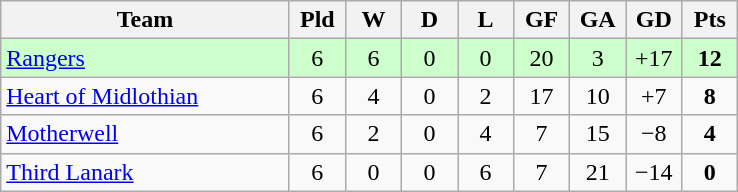<table class="wikitable" style="text-align: center;">
<tr>
<th width=185>Team</th>
<th width=30>Pld</th>
<th width=30>W</th>
<th width=30>D</th>
<th width=30>L</th>
<th width=30>GF</th>
<th width=30>GA</th>
<th width=30>GD</th>
<th width=30>Pts</th>
</tr>
<tr bgcolor=#ccffcc>
<td align=left><a href='#'>Rangers</a></td>
<td>6</td>
<td>6</td>
<td>0</td>
<td>0</td>
<td>20</td>
<td>3</td>
<td>+17</td>
<td><strong>12</strong></td>
</tr>
<tr>
<td align=left><a href='#'>Heart of Midlothian</a></td>
<td>6</td>
<td>4</td>
<td>0</td>
<td>2</td>
<td>17</td>
<td>10</td>
<td>+7</td>
<td><strong>8</strong></td>
</tr>
<tr>
<td align=left><a href='#'>Motherwell</a></td>
<td>6</td>
<td>2</td>
<td>0</td>
<td>4</td>
<td>7</td>
<td>15</td>
<td>−8</td>
<td><strong>4</strong></td>
</tr>
<tr>
<td align=left><a href='#'>Third Lanark</a></td>
<td>6</td>
<td>0</td>
<td>0</td>
<td>6</td>
<td>7</td>
<td>21</td>
<td>−14</td>
<td><strong>0</strong></td>
</tr>
</table>
